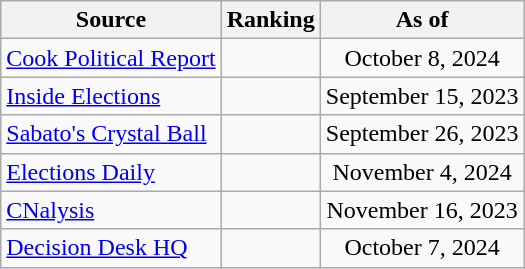<table class="wikitable" style="text-align:center">
<tr>
<th>Source</th>
<th>Ranking</th>
<th>As of</th>
</tr>
<tr>
<td align=left><a href='#'>Cook Political Report</a></td>
<td></td>
<td>October 8, 2024</td>
</tr>
<tr>
<td align=left><a href='#'>Inside Elections</a></td>
<td></td>
<td>September 15, 2023</td>
</tr>
<tr>
<td align=left><a href='#'>Sabato's Crystal Ball</a></td>
<td></td>
<td>September 26, 2023</td>
</tr>
<tr>
<td align=left><a href='#'>Elections Daily</a></td>
<td></td>
<td>November 4, 2024</td>
</tr>
<tr>
<td align=left><a href='#'>CNalysis</a></td>
<td></td>
<td>November 16, 2023</td>
</tr>
<tr>
<td align=left><a href='#'>Decision Desk HQ</a></td>
<td></td>
<td>October 7, 2024</td>
</tr>
</table>
